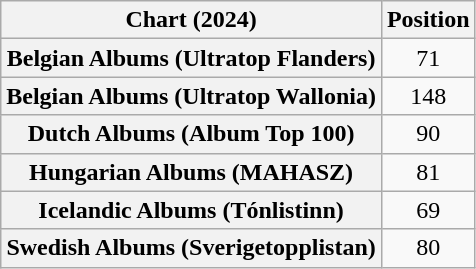<table class="wikitable sortable plainrowheaders" style="text-align:center">
<tr>
<th scope="col">Chart (2024)</th>
<th scope="col">Position</th>
</tr>
<tr>
<th scope="row">Belgian Albums (Ultratop Flanders)</th>
<td>71</td>
</tr>
<tr>
<th scope="row">Belgian Albums (Ultratop Wallonia)</th>
<td>148</td>
</tr>
<tr>
<th scope="row">Dutch Albums (Album Top 100)</th>
<td>90</td>
</tr>
<tr>
<th scope="row">Hungarian Albums (MAHASZ)</th>
<td>81</td>
</tr>
<tr>
<th scope="row">Icelandic Albums (Tónlistinn)</th>
<td>69</td>
</tr>
<tr>
<th scope="row">Swedish Albums (Sverigetopplistan)</th>
<td>80</td>
</tr>
</table>
